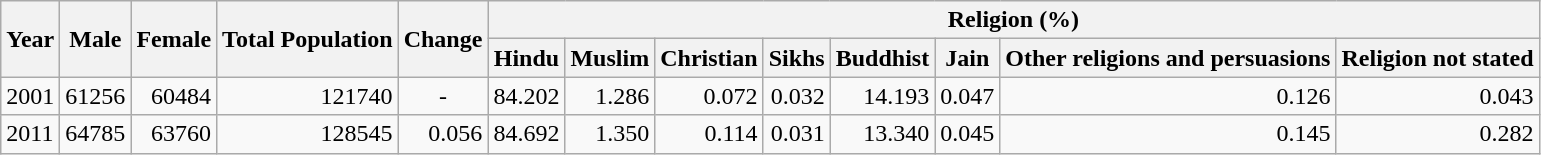<table class="wikitable">
<tr>
<th rowspan="2">Year</th>
<th rowspan="2">Male</th>
<th rowspan="2">Female</th>
<th rowspan="2">Total Population</th>
<th rowspan="2">Change</th>
<th colspan="8">Religion (%)</th>
</tr>
<tr>
<th>Hindu</th>
<th>Muslim</th>
<th>Christian</th>
<th>Sikhs</th>
<th>Buddhist</th>
<th>Jain</th>
<th>Other religions and persuasions</th>
<th>Religion not stated</th>
</tr>
<tr>
<td>2001</td>
<td style="text-align:right;">61256</td>
<td style="text-align:right;">60484</td>
<td style="text-align:right;">121740</td>
<td style="text-align:center;">-</td>
<td style="text-align:right;">84.202</td>
<td style="text-align:right;">1.286</td>
<td style="text-align:right;">0.072</td>
<td style="text-align:right;">0.032</td>
<td style="text-align:right;">14.193</td>
<td style="text-align:right;">0.047</td>
<td style="text-align:right;">0.126</td>
<td style="text-align:right;">0.043</td>
</tr>
<tr>
<td>2011</td>
<td style="text-align:right;">64785</td>
<td style="text-align:right;">63760</td>
<td style="text-align:right;">128545</td>
<td style="text-align:right;">0.056</td>
<td style="text-align:right;">84.692</td>
<td style="text-align:right;">1.350</td>
<td style="text-align:right;">0.114</td>
<td style="text-align:right;">0.031</td>
<td style="text-align:right;">13.340</td>
<td style="text-align:right;">0.045</td>
<td style="text-align:right;">0.145</td>
<td style="text-align:right;">0.282</td>
</tr>
</table>
